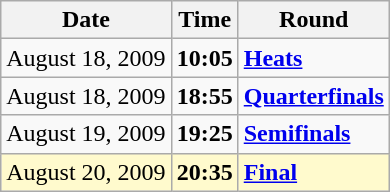<table class="wikitable">
<tr>
<th>Date</th>
<th>Time</th>
<th>Round</th>
</tr>
<tr>
<td>August 18, 2009</td>
<td><strong>10:05</strong></td>
<td><strong><a href='#'>Heats</a></strong></td>
</tr>
<tr>
<td>August 18, 2009</td>
<td><strong>18:55</strong></td>
<td><strong><a href='#'>Quarterfinals</a></strong></td>
</tr>
<tr>
<td>August 19, 2009</td>
<td><strong>19:25</strong></td>
<td><strong><a href='#'>Semifinals</a></strong></td>
</tr>
<tr style=background:lemonchiffon>
<td>August 20, 2009</td>
<td><strong>20:35</strong></td>
<td><strong><a href='#'>Final</a></strong></td>
</tr>
</table>
